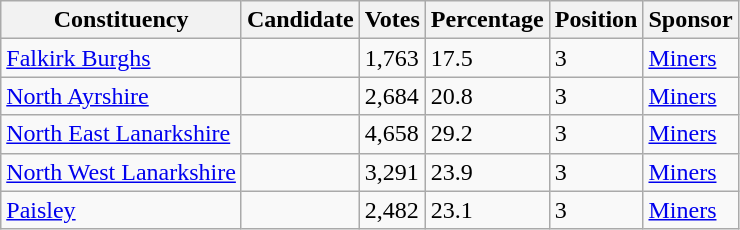<table class="wikitable sortable">
<tr>
<th>Constituency</th>
<th>Candidate</th>
<th>Votes</th>
<th>Percentage</th>
<th>Position</th>
<th>Sponsor</th>
</tr>
<tr>
<td><a href='#'>Falkirk Burghs</a></td>
<td></td>
<td>1,763</td>
<td>17.5</td>
<td>3</td>
<td><a href='#'>Miners</a></td>
</tr>
<tr>
<td><a href='#'>North Ayrshire</a></td>
<td></td>
<td>2,684</td>
<td>20.8</td>
<td>3</td>
<td><a href='#'>Miners</a></td>
</tr>
<tr>
<td><a href='#'>North East Lanarkshire</a></td>
<td></td>
<td>4,658</td>
<td>29.2</td>
<td>3</td>
<td><a href='#'>Miners</a></td>
</tr>
<tr>
<td><a href='#'>North West Lanarkshire</a></td>
<td></td>
<td>3,291</td>
<td>23.9</td>
<td>3</td>
<td><a href='#'>Miners</a></td>
</tr>
<tr>
<td><a href='#'>Paisley</a></td>
<td></td>
<td>2,482</td>
<td>23.1</td>
<td>3</td>
<td><a href='#'>Miners</a></td>
</tr>
</table>
